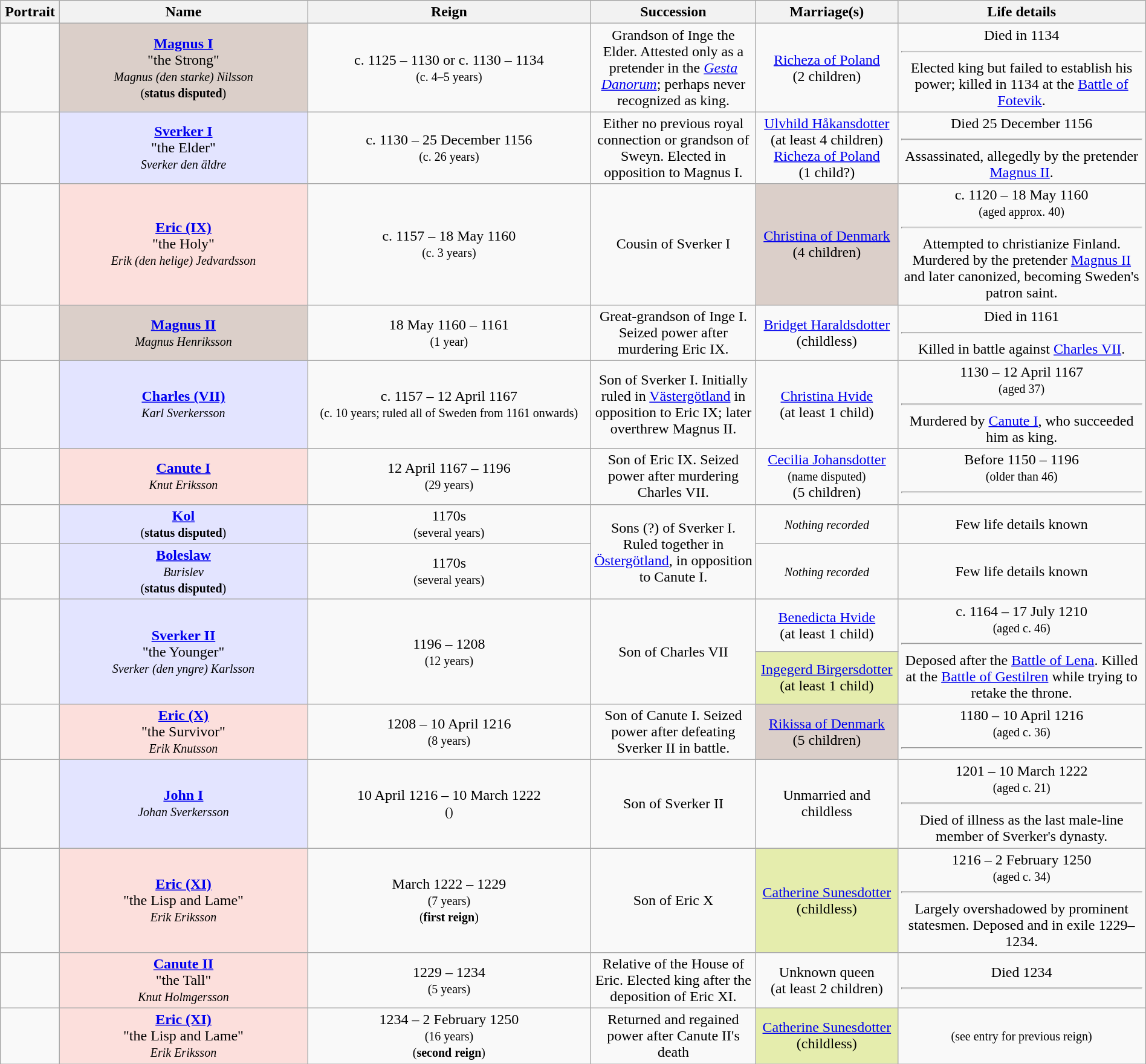<table class="wikitable" style="text-align:center; width:100%;">
<tr>
<th width="5%">Portrait</th>
<th width="21%">Name</th>
<th width="24%">Reign</th>
<th width="14%">Succession</th>
<th width="12%">Marriage(s)</th>
<th width="21%">Life details</th>
</tr>
<tr>
<td></td>
<td style="background-color: #DBCFC9"><strong><a href='#'>Magnus I</a></strong><br>"the Strong"<br><small><em>Magnus (den starke) Nilsson<br></em>(<strong>status disputed</strong>)</small></td>
<td>c. 1125 – 1130 or c. 1130 – 1134<br><small>(c. 4–5 years)</small></td>
<td>Grandson of Inge the Elder. Attested only as a pretender in the <em><a href='#'>Gesta Danorum</a></em>; perhaps never recognized as king.</td>
<td><a href='#'>Richeza of Poland</a><br>(2 children)</td>
<td>Died in 1134<hr>Elected king but failed to establish his power; killed in 1134 at the <a href='#'>Battle of Fotevik</a>.</td>
</tr>
<tr>
<td></td>
<td style="background-color: #e3e4ff"><strong><a href='#'>Sverker I</a></strong><br>"the Elder"<br><small><em>Sverker den äldre</em></small></td>
<td>c. 1130 – 25 December 1156<br><small>(c. 26 years)</small></td>
<td>Either no previous royal connection<em></em> or grandson of Sweyn. Elected in opposition to Magnus I.<em></em></td>
<td><a href='#'>Ulvhild Håkansdotter</a><br>(at least 4 children)<br><a href='#'>Richeza of Poland</a><br>(1 child?)</td>
<td>Died 25 December 1156<hr>Assassinated, allegedly by the pretender <a href='#'>Magnus II</a>.</td>
</tr>
<tr>
<td></td>
<td style="background-color: #fcdfdc"><strong><a href='#'>Eric (IX)</a></strong><br>"the Holy"<br><small><em>Erik (den helige) Jedvardsson</em></small></td>
<td>c. 1157 – 18 May 1160<br><small>(c. 3 years)</small></td>
<td>Cousin of Sverker I</td>
<td style="background-color: #DBCFC9"><a href='#'>Christina of Denmark</a><br>(4 children)</td>
<td>c. 1120 – 18 May 1160<br><small>(aged approx. 40)</small><hr>Attempted to christianize Finland. Murdered by the pretender <a href='#'>Magnus II</a> and later canonized, becoming Sweden's patron saint.</td>
</tr>
<tr>
<td></td>
<td style="background-color: #DBCFC9"><strong><a href='#'>Magnus II</a></strong><br><small><em>Magnus Henriksson</em></small></td>
<td>18 May 1160 – 1161<br><small>(1 year)</small></td>
<td>Great-grandson of Inge I. Seized power after murdering Eric IX.</td>
<td><a href='#'>Bridget Haraldsdotter</a><br>(childless)</td>
<td>Died in 1161<hr>Killed in battle against <a href='#'>Charles VII</a>.</td>
</tr>
<tr>
<td></td>
<td style="background-color: #e3e4ff"><strong><a href='#'>Charles (VII)</a></strong><br><small><em>Karl Sverkersson</em></small></td>
<td>c. 1157 – 12 April 1167<br><small>(c. 10 years; ruled all of Sweden from 1161 onwards)</small></td>
<td>Son of Sverker I. Initially ruled in <a href='#'>Västergötland</a> in opposition to Eric IX; later overthrew Magnus II.</td>
<td><a href='#'>Christina Hvide</a><br>(at least 1 child)</td>
<td>1130 – 12 April 1167<br><small>(aged 37)</small><hr>Murdered by <a href='#'>Canute I</a>, who succeeded him as king.</td>
</tr>
<tr>
<td></td>
<td style="background-color: #fcdfdc"><strong><a href='#'>Canute I</a></strong><br><small><em>Knut Eriksson</em></small></td>
<td>12 April 1167 – 1196<br><small>(29 years)</small></td>
<td>Son of Eric IX. Seized power after murdering Charles VII.</td>
<td><a href='#'>Cecilia Johansdotter</a><br><small>(name disputed)</small><br>(5 children)</td>
<td>Before 1150 – 1196<br><small>(older than 46)</small><hr></td>
</tr>
<tr>
<td></td>
<td style="background-color: #e3e4ff"><strong><a href='#'>Kol</a><small><em><br></em></small></strong><small>(<strong>status disputed</strong>)</small></td>
<td>1170s<br><small>(several years)</small></td>
<td rowspan="2">Sons (?) of Sverker I. Ruled together in <a href='#'>Östergötland</a>, in opposition to Canute I.</td>
<td><em><small>Nothing recorded</small></em></td>
<td>Few life details known</td>
</tr>
<tr>
<td></td>
<td style="background-color: #e3e4ff"><strong><a href='#'>Boleslaw</a></strong><br><small><em>Burislev<br></em>(<strong>status disputed</strong>)</small></td>
<td>1170s<br><small>(several years)</small></td>
<td><em><small>Nothing recorded</small></em></td>
<td>Few life details known</td>
</tr>
<tr>
<td rowspan=2></td>
<td rowspan=2 style="background-color: #e3e4ff"><strong><a href='#'>Sverker II</a></strong><br>"the Younger"<br><small><em>Sverker (den yngre) Karlsson</em></small></td>
<td rowspan=2>1196 – 1208<br><small>(12 years)</small></td>
<td rowspan=2>Son of Charles VII</td>
<td><a href='#'>Benedicta Hvide</a><br>(at least 1 child)</td>
<td rowspan=2>c. 1164 – 17 July 1210<br><small>(aged c. 46)</small><hr>Deposed after the <a href='#'>Battle of Lena</a>. Killed at the <a href='#'>Battle of Gestilren</a> while trying to retake the throne.</td>
</tr>
<tr>
<td style="background-color: #e5edad"><a href='#'>Ingegerd Birgersdotter</a><br>(at least 1 child)</td>
</tr>
<tr>
<td></td>
<td style="background-color: #fcdfdc"><strong><a href='#'>Eric (X)</a></strong><br>"the Survivor"<br><small><em>Erik Knutsson</em></small></td>
<td>1208 – 10 April 1216<br><small>(8 years)</small></td>
<td>Son of Canute I. Seized power after defeating Sverker II in battle.</td>
<td style="background-color: #DBCFC9"><a href='#'>Rikissa of Denmark</a><br>(5 children)</td>
<td>1180 – 10 April 1216<br><small>(aged c. 36)</small><hr></td>
</tr>
<tr>
<td></td>
<td style="background-color: #e3e4ff"><strong><a href='#'>John I</a></strong><br><small><em>Johan Sverkersson</em></small></td>
<td>10 April 1216 – 10 March 1222<br><small>()</small></td>
<td>Son of Sverker II</td>
<td>Unmarried and childless</td>
<td>1201 – 10 March 1222<br><small>(aged c. 21)</small><hr>Died of illness as the last male-line member of Sverker's dynasty.</td>
</tr>
<tr>
<td></td>
<td style="background-color: #fcdfdc"><strong><a href='#'>Eric (XI)</a></strong><br>"the Lisp and Lame"<br><small><em>Erik Eriksson</em></small></td>
<td>March 1222 – 1229<br><small>(7 years)<br>(<strong>first reign</strong>)</small></td>
<td>Son of Eric X</td>
<td style="background-color: #e5edad"><a href='#'>Catherine Sunesdotter</a><br>(childless)</td>
<td>1216 – 2 February 1250<br><small>(aged c. 34)</small><hr>Largely overshadowed by prominent statesmen. Deposed and in exile 1229–1234.</td>
</tr>
<tr>
<td></td>
<td style="background-color: #fcdfdc"><strong><a href='#'>Canute II</a></strong><br>"the Tall"<br><small><em>Knut Holmgersson</em></small></td>
<td>1229 – 1234<br><small>(5 years)</small></td>
<td>Relative of the House of Eric. Elected king after the deposition of Eric XI.</td>
<td>Unknown queen<br>(at least 2 children)</td>
<td>Died 1234<hr></td>
</tr>
<tr>
<td></td>
<td style="background-color: #fcdfdc"><strong><a href='#'>Eric (XI)</a></strong><br>"the Lisp and Lame"<br><small><em>Erik Eriksson</em></small></td>
<td>1234 – 2 February 1250<br><small>(16 years)<br>(<strong>second reign</strong>)</small></td>
<td>Returned and regained power after Canute II's death</td>
<td style="background-color: #e5edad"><a href='#'>Catherine Sunesdotter</a><br>(childless)</td>
<td><small>(see entry for previous reign)</small></td>
</tr>
</table>
